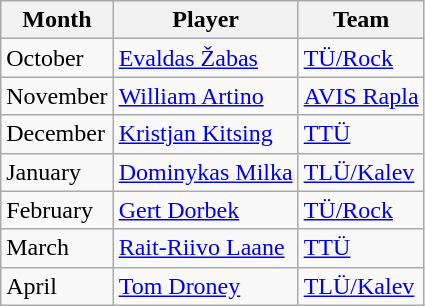<table class="wikitable">
<tr>
<th>Month</th>
<th>Player</th>
<th>Team</th>
</tr>
<tr>
<td>October</td>
<td> <a href='#'>Evaldas Žabas</a></td>
<td><a href='#'>TÜ/Rock</a></td>
</tr>
<tr>
<td>November</td>
<td> <a href='#'>William Artino</a></td>
<td><a href='#'>AVIS Rapla</a></td>
</tr>
<tr>
<td>December</td>
<td> <a href='#'>Kristjan Kitsing</a></td>
<td><a href='#'>TTÜ</a></td>
</tr>
<tr>
<td>January</td>
<td> <a href='#'>Dominykas Milka</a></td>
<td><a href='#'>TLÜ/Kalev</a></td>
</tr>
<tr>
<td>February</td>
<td> <a href='#'>Gert Dorbek</a></td>
<td><a href='#'>TÜ/Rock</a></td>
</tr>
<tr>
<td>March</td>
<td> <a href='#'>Rait-Riivo Laane</a></td>
<td><a href='#'>TTÜ</a></td>
</tr>
<tr>
<td>April</td>
<td> <a href='#'>Tom Droney</a></td>
<td><a href='#'>TLÜ/Kalev</a></td>
</tr>
</table>
